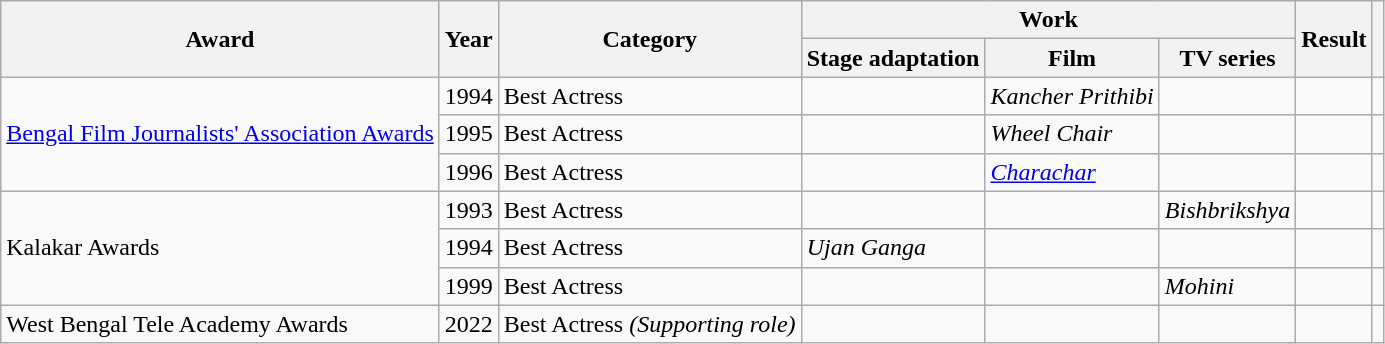<table Class="wikitable">
<tr>
<th rowspan="2">Award</th>
<th rowspan="2">Year</th>
<th rowspan="2">Category</th>
<th colspan="3">Work</th>
<th rowspan="2">Result</th>
<th rowspan="2"></th>
</tr>
<tr>
<th>Stage adaptation</th>
<th>Film</th>
<th>TV series</th>
</tr>
<tr>
<td rowspan="3"><a href='#'>Bengal Film Journalists' Association Awards</a></td>
<td>1994</td>
<td>Best Actress</td>
<td></td>
<td><em>Kancher Prithibi</em></td>
<td></td>
<td></td>
<td></td>
</tr>
<tr>
<td>1995</td>
<td>Best Actress</td>
<td></td>
<td><em>Wheel Chair</em></td>
<td></td>
<td></td>
<td></td>
</tr>
<tr>
<td>1996</td>
<td>Best Actress</td>
<td></td>
<td><em><a href='#'>Charachar</a></em></td>
<td></td>
<td></td>
<td></td>
</tr>
<tr>
<td rowspan="3">Kalakar Awards</td>
<td>1993</td>
<td>Best Actress</td>
<td></td>
<td></td>
<td><em>Bishbrikshya</em></td>
<td></td>
<td></td>
</tr>
<tr>
<td>1994</td>
<td>Best Actress</td>
<td><em>Ujan Ganga</em></td>
<td></td>
<td></td>
<td></td>
<td></td>
</tr>
<tr>
<td>1999</td>
<td>Best Actress</td>
<td></td>
<td></td>
<td><em>Mohini</em></td>
<td></td>
<td></td>
</tr>
<tr>
<td>West Bengal Tele Academy Awards</td>
<td>2022</td>
<td>Best Actress <em>(Supporting role)</em></td>
<td></td>
<td></td>
<td></td>
<td></td>
<td></td>
</tr>
</table>
